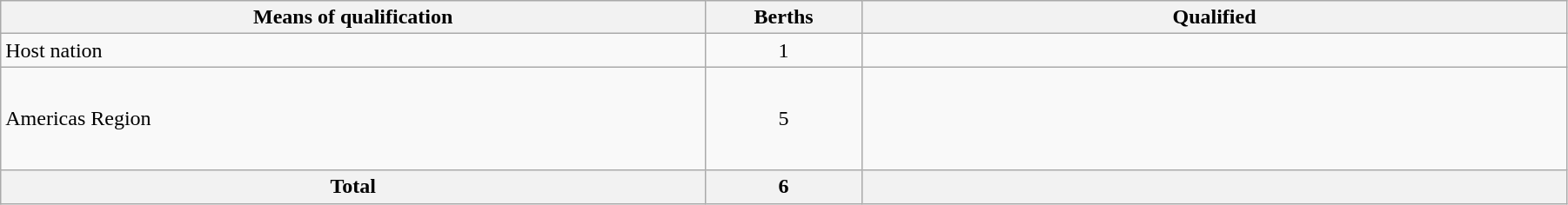<table class="wikitable" style="width:95%;">
<tr>
<th width=45%>Means of qualification</th>
<th width=10%>Berths</th>
<th width=45%>Qualified</th>
</tr>
<tr>
<td>Host nation</td>
<td align=center>1</td>
<td></td>
</tr>
<tr>
<td>Americas Region</td>
<td align="center">5</td>
<td><br><br><br><br></td>
</tr>
<tr>
<th>Total</th>
<th>6</th>
<th></th>
</tr>
</table>
